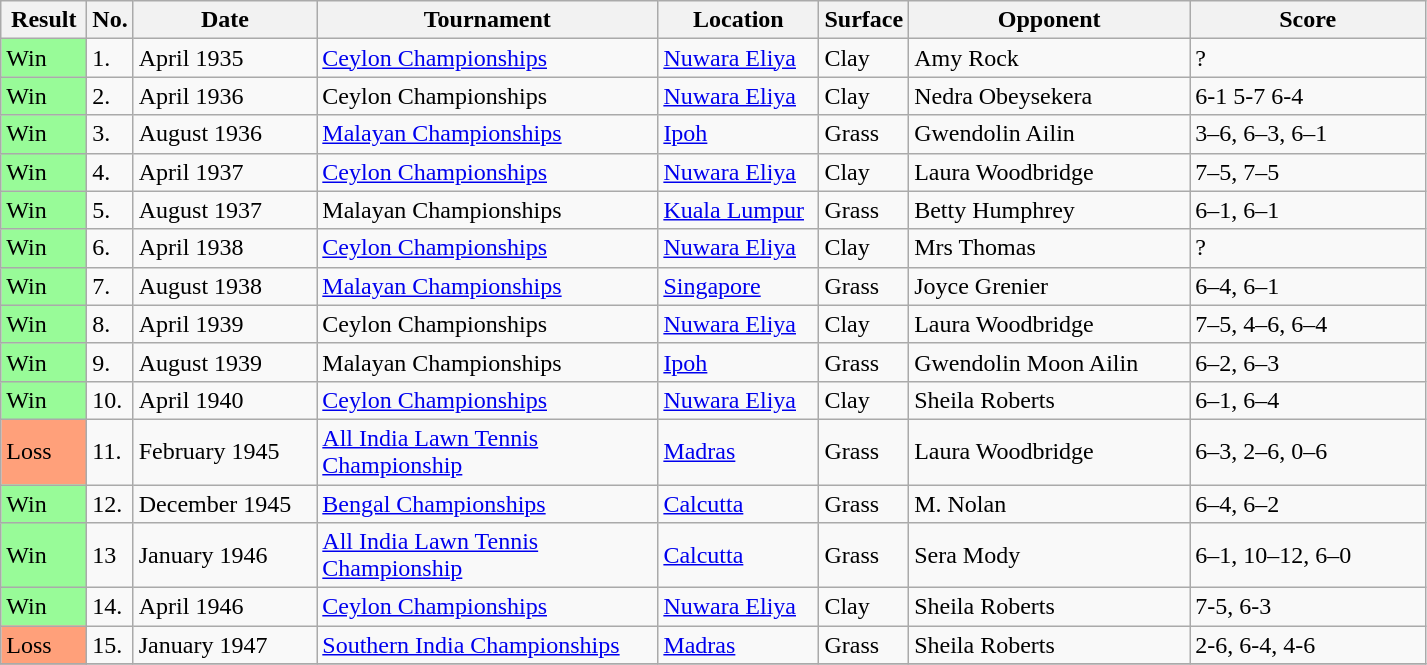<table class="sortable wikitable">
<tr>
<th style="width:50px">Result</th>
<th style="width:20px">No.</th>
<th style="width:115px">Date</th>
<th style="width:220px">Tournament</th>
<th style="width:100px">Location</th>
<th style="width:50px">Surface</th>
<th style="width:180px">Opponent</th>
<th style="width:150px" class="unsortable">Score</th>
</tr>
<tr>
<td style="background:#98fb98;">Win</td>
<td>1.</td>
<td>April 1935</td>
<td><a href='#'>Ceylon Championships</a></td>
<td><a href='#'>Nuwara Eliya</a></td>
<td>Clay</td>
<td> Amy Rock</td>
<td>?</td>
</tr>
<tr>
<td style="background:#98fb98;">Win</td>
<td>2.</td>
<td>April 1936</td>
<td>Ceylon Championships</td>
<td><a href='#'>Nuwara Eliya</a></td>
<td>Clay</td>
<td> Nedra Obeysekera</td>
<td>6-1 5-7 6-4</td>
</tr>
<tr>
<td style="background:#98fb98;">Win</td>
<td>3.</td>
<td>August 1936</td>
<td><a href='#'>Malayan Championships</a></td>
<td><a href='#'>Ipoh</a></td>
<td>Grass</td>
<td> Gwendolin Ailin</td>
<td>3–6, 6–3, 6–1</td>
</tr>
<tr>
<td style="background:#98fb98;">Win</td>
<td>4.</td>
<td>April 1937</td>
<td><a href='#'>Ceylon Championships</a></td>
<td><a href='#'>Nuwara Eliya</a></td>
<td>Clay</td>
<td> Laura Woodbridge</td>
<td>7–5, 7–5</td>
</tr>
<tr>
<td style="background:#98fb98;">Win</td>
<td>5.</td>
<td>August 1937</td>
<td>Malayan Championships</td>
<td><a href='#'>Kuala Lumpur</a></td>
<td>Grass</td>
<td> Betty Humphrey</td>
<td>6–1, 6–1</td>
</tr>
<tr>
<td style="background:#98fb98;">Win</td>
<td>6.</td>
<td>April 1938</td>
<td><a href='#'>Ceylon Championships</a></td>
<td><a href='#'>Nuwara Eliya</a></td>
<td>Clay</td>
<td> Mrs Thomas</td>
<td>?</td>
</tr>
<tr>
<td style="background:#98fb98;">Win</td>
<td>7.</td>
<td>August 1938</td>
<td><a href='#'>Malayan Championships</a></td>
<td><a href='#'>Singapore</a></td>
<td>Grass</td>
<td> Joyce Grenier</td>
<td>6–4, 6–1</td>
</tr>
<tr>
<td style="background:#98fb98;">Win</td>
<td>8.</td>
<td>April 1939</td>
<td>Ceylon Championships</td>
<td><a href='#'>Nuwara Eliya</a></td>
<td>Clay</td>
<td> Laura Woodbridge</td>
<td>7–5, 4–6, 6–4</td>
</tr>
<tr>
<td style="background:#98fb98;">Win</td>
<td>9.</td>
<td>August 1939</td>
<td>Malayan Championships</td>
<td><a href='#'>Ipoh</a></td>
<td>Grass</td>
<td> Gwendolin Moon Ailin</td>
<td>6–2, 6–3</td>
</tr>
<tr>
<td style="background:#98fb98;">Win</td>
<td>10.</td>
<td>April 1940</td>
<td><a href='#'>Ceylon Championships</a></td>
<td><a href='#'>Nuwara Eliya</a></td>
<td>Clay</td>
<td> Sheila Roberts</td>
<td>6–1, 6–4</td>
</tr>
<tr>
<td style="background:#ffa07a;">Loss</td>
<td>11.</td>
<td>February 1945</td>
<td><a href='#'>All India Lawn Tennis Championship</a></td>
<td><a href='#'>Madras</a></td>
<td>Grass</td>
<td> Laura Woodbridge</td>
<td>6–3, 2–6, 0–6</td>
</tr>
<tr>
<td style="background:#98fb98;">Win</td>
<td>12.</td>
<td>December 1945</td>
<td><a href='#'>Bengal Championships</a></td>
<td><a href='#'>Calcutta</a></td>
<td>Grass</td>
<td> M. Nolan</td>
<td>6–4, 6–2</td>
</tr>
<tr>
<td style="background:#98fb98;">Win</td>
<td>13</td>
<td>January 1946</td>
<td><a href='#'>All India Lawn Tennis Championship</a></td>
<td><a href='#'>Calcutta</a></td>
<td>Grass</td>
<td> Sera Mody</td>
<td>6–1, 10–12, 6–0</td>
</tr>
<tr>
<td style="background:#98fb98;">Win</td>
<td>14.</td>
<td>April 1946</td>
<td><a href='#'>Ceylon Championships</a></td>
<td><a href='#'>Nuwara Eliya</a></td>
<td>Clay</td>
<td> Sheila Roberts</td>
<td>7-5, 6-3</td>
</tr>
<tr>
<td style="background:#ffa07a;">Loss</td>
<td>15.</td>
<td>January 1947</td>
<td><a href='#'>Southern India Championships</a></td>
<td><a href='#'>Madras</a></td>
<td>Grass</td>
<td> Sheila Roberts</td>
<td>2-6, 6-4, 4-6</td>
</tr>
<tr>
</tr>
</table>
